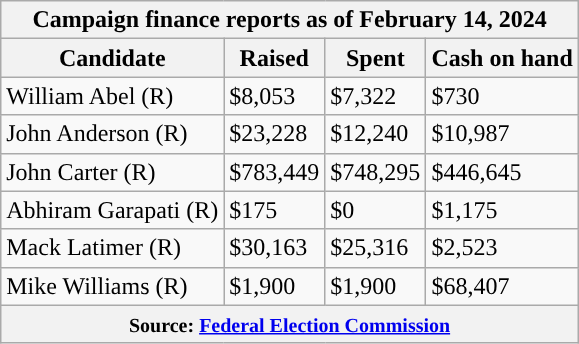<table class="wikitable sortable">
<tr>
<th colspan=4>Campaign finance reports as of February 14, 2024</th>
</tr>
<tr style="text-align:center;">
<th>Candidate</th>
<th>Raised</th>
<th>Spent</th>
<th>Cash on hand</th>
</tr>
<tr>
<td style="background-color:">William Abel (R)</td>
<td>$8,053</td>
<td>$7,322</td>
<td>$730</td>
</tr>
<tr>
<td style="background-color:">John Anderson (R)</td>
<td>$23,228</td>
<td>$12,240</td>
<td>$10,987</td>
</tr>
<tr>
<td style="background-color:">John Carter (R)</td>
<td>$783,449</td>
<td>$748,295</td>
<td>$446,645</td>
</tr>
<tr>
<td style="background-color:">Abhiram Garapati (R)</td>
<td>$175</td>
<td>$0</td>
<td>$1,175</td>
</tr>
<tr>
<td style="background-color:">Mack Latimer (R)</td>
<td>$30,163</td>
<td>$25,316</td>
<td>$2,523</td>
</tr>
<tr>
<td style="background-color:">Mike Williams (R)</td>
<td>$1,900</td>
<td>$1,900</td>
<td>$68,407</td>
</tr>
<tr>
<th colspan="4"><small>Source: <a href='#'>Federal Election Commission</a></small></th>
</tr>
</table>
